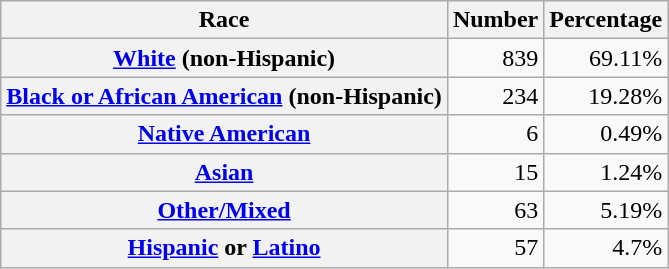<table class="wikitable" style="text-align:right">
<tr>
<th scope="col">Race</th>
<th scope="col">Number</th>
<th scope="col">Percentage</th>
</tr>
<tr>
<th scope="row"><a href='#'>White</a> (non-Hispanic)</th>
<td>839</td>
<td>69.11%</td>
</tr>
<tr>
<th scope="row"><a href='#'>Black or African American</a> (non-Hispanic)</th>
<td>234</td>
<td>19.28%</td>
</tr>
<tr>
<th scope="row"><a href='#'>Native American</a></th>
<td>6</td>
<td>0.49%</td>
</tr>
<tr>
<th scope="row"><a href='#'>Asian</a></th>
<td>15</td>
<td>1.24%</td>
</tr>
<tr>
<th scope="row"><a href='#'>Other/Mixed</a></th>
<td>63</td>
<td>5.19%</td>
</tr>
<tr>
<th scope="row"><a href='#'>Hispanic</a> or <a href='#'>Latino</a></th>
<td>57</td>
<td>4.7%</td>
</tr>
</table>
